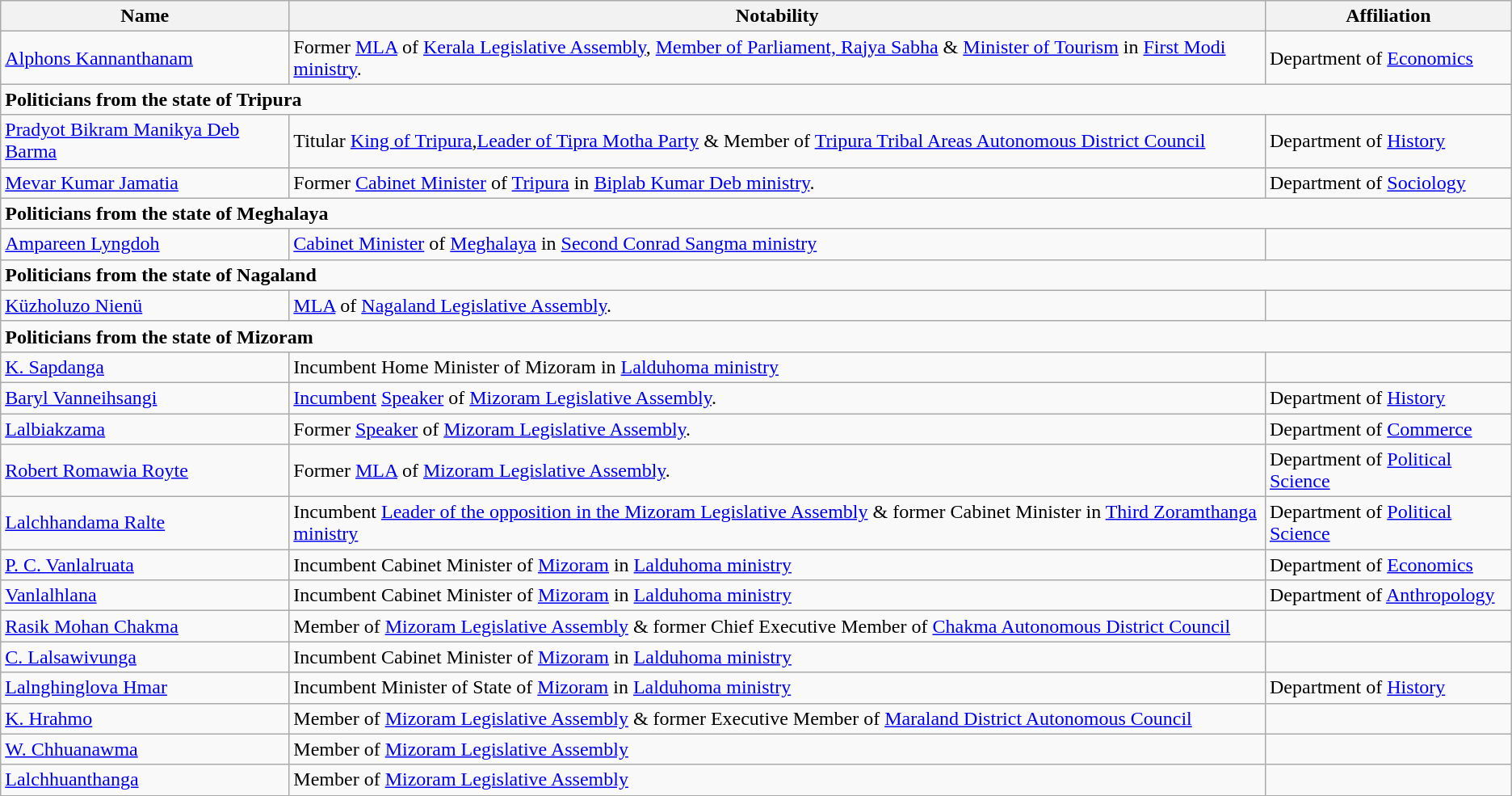<table class="wikitable">
<tr>
<th>Name</th>
<th>Notability</th>
<th>Affiliation</th>
</tr>
<tr>
<td><a href='#'>Alphons Kannanthanam</a></td>
<td>Former <a href='#'>MLA</a> of <a href='#'>Kerala Legislative Assembly</a>, <a href='#'>Member of Parliament, Rajya Sabha</a> & <a href='#'>Minister of Tourism</a> in <a href='#'>First Modi ministry</a>.</td>
<td>Department of <a href='#'>Economics</a></td>
</tr>
<tr>
<td colspan="3"><strong>Politicians from the state of Tripura</strong></td>
</tr>
<tr>
<td><a href='#'>Pradyot Bikram Manikya Deb Barma</a></td>
<td>Titular <a href='#'>King of Tripura</a>,<a href='#'>Leader of Tipra Motha Party</a> & Member of <a href='#'>Tripura Tribal Areas Autonomous District Council</a></td>
<td>Department of <a href='#'>History</a></td>
</tr>
<tr>
<td><a href='#'>Mevar Kumar Jamatia</a></td>
<td>Former <a href='#'>Cabinet Minister</a> of <a href='#'>Tripura</a> in <a href='#'>Biplab Kumar Deb ministry</a>.</td>
<td>Department  of <a href='#'>Sociology</a></td>
</tr>
<tr>
<td colspan="3"><strong>Politicians from the state of Meghalaya</strong></td>
</tr>
<tr>
<td><a href='#'>Ampareen Lyngdoh</a></td>
<td><a href='#'>Cabinet Minister</a> of <a href='#'>Meghalaya</a> in <a href='#'>Second Conrad Sangma ministry</a></td>
<td></td>
</tr>
<tr>
<td colspan="3"><strong>Politicians from the state of Nagaland</strong></td>
</tr>
<tr>
<td><a href='#'>Küzholuzo Nienü</a></td>
<td><a href='#'>MLA</a> of <a href='#'>Nagaland Legislative Assembly</a>.</td>
<td></td>
</tr>
<tr>
<td colspan="3"><strong>Politicians from the state of Mizoram</strong></td>
</tr>
<tr>
<td><a href='#'>K. Sapdanga</a></td>
<td>Incumbent Home Minister of Mizoram in <a href='#'>Lalduhoma ministry</a></td>
<td></td>
</tr>
<tr>
<td><a href='#'>Baryl Vanneihsangi</a></td>
<td><a href='#'>Incumbent</a>  <a href='#'>Speaker</a> of <a href='#'>Mizoram Legislative Assembly</a>.</td>
<td>Department of <a href='#'>History</a></td>
</tr>
<tr>
<td><a href='#'>Lalbiakzama</a></td>
<td>Former <a href='#'>Speaker</a> of <a href='#'>Mizoram Legislative Assembly</a>.</td>
<td>Department of <a href='#'>Commerce</a></td>
</tr>
<tr>
<td><a href='#'>Robert Romawia Royte</a></td>
<td>Former <a href='#'>MLA</a> of <a href='#'>Mizoram Legislative Assembly</a>.</td>
<td>Department  of <a href='#'>Political Science</a></td>
</tr>
<tr>
<td><a href='#'>Lalchhandama Ralte</a></td>
<td>Incumbent <a href='#'>Leader of the opposition in the Mizoram Legislative Assembly</a> & former Cabinet Minister in <a href='#'>Third Zoramthanga ministry</a></td>
<td>Department of <a href='#'>Political Science</a></td>
</tr>
<tr>
<td><a href='#'>P. C. Vanlalruata</a></td>
<td>Incumbent Cabinet Minister of <a href='#'>Mizoram</a> in <a href='#'>Lalduhoma ministry</a></td>
<td>Department of <a href='#'>Economics</a></td>
</tr>
<tr>
<td><a href='#'>Vanlalhlana</a></td>
<td>Incumbent Cabinet Minister of <a href='#'>Mizoram</a> in <a href='#'>Lalduhoma ministry</a></td>
<td>Department of <a href='#'>Anthropology</a></td>
</tr>
<tr>
<td><a href='#'>Rasik Mohan Chakma</a></td>
<td>Member of <a href='#'>Mizoram Legislative Assembly</a> & former Chief Executive Member of <a href='#'>Chakma Autonomous District Council</a></td>
<td></td>
</tr>
<tr>
<td><a href='#'>C. Lalsawivunga</a></td>
<td>Incumbent Cabinet Minister of <a href='#'>Mizoram</a> in <a href='#'>Lalduhoma ministry</a></td>
<td></td>
</tr>
<tr>
<td><a href='#'>Lalnghinglova Hmar</a></td>
<td>Incumbent Minister of State of <a href='#'>Mizoram</a> in <a href='#'>Lalduhoma ministry</a></td>
<td>Department of <a href='#'>History</a></td>
</tr>
<tr>
<td><a href='#'>K. Hrahmo</a></td>
<td>Member of <a href='#'>Mizoram Legislative Assembly</a> & former Executive Member of <a href='#'>Maraland District Autonomous Council</a></td>
<td></td>
</tr>
<tr>
<td><a href='#'>W. Chhuanawma</a></td>
<td>Member of <a href='#'>Mizoram Legislative Assembly</a></td>
<td></td>
</tr>
<tr>
<td><a href='#'>Lalchhuanthanga</a></td>
<td>Member of <a href='#'>Mizoram Legislative Assembly</a></td>
<td></td>
</tr>
</table>
